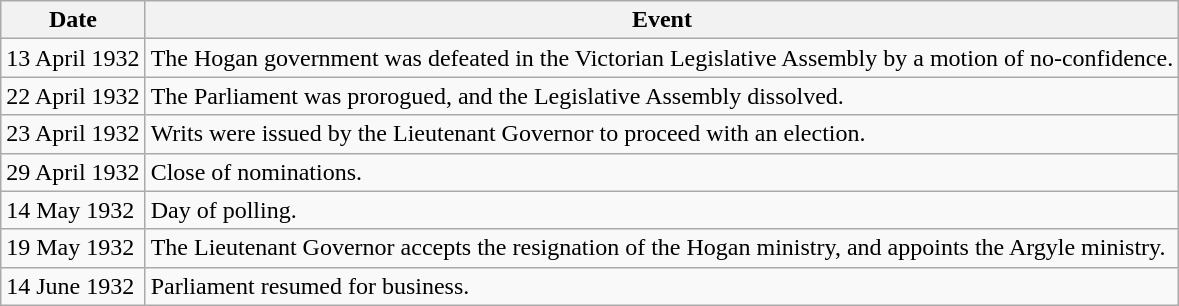<table class="wikitable">
<tr>
<th>Date</th>
<th>Event</th>
</tr>
<tr>
<td>13 April 1932</td>
<td>The Hogan government was defeated in the Victorian Legislative Assembly by a motion of no-confidence.</td>
</tr>
<tr>
<td>22 April 1932</td>
<td>The Parliament was prorogued, and the Legislative Assembly dissolved.</td>
</tr>
<tr>
<td>23 April 1932</td>
<td>Writs were issued by the Lieutenant Governor to proceed with an election.</td>
</tr>
<tr>
<td>29 April 1932</td>
<td>Close of nominations.</td>
</tr>
<tr>
<td>14 May 1932</td>
<td>Day of polling.</td>
</tr>
<tr>
<td>19 May 1932</td>
<td>The Lieutenant Governor accepts the resignation of the Hogan ministry, and appoints the Argyle ministry.</td>
</tr>
<tr>
<td>14 June 1932</td>
<td>Parliament resumed for business.</td>
</tr>
</table>
